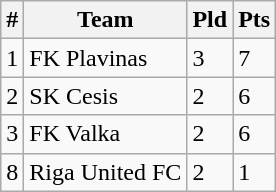<table class="wikitable">
<tr>
<th>#</th>
<th>Team</th>
<th>Pld</th>
<th>Pts</th>
</tr>
<tr>
<td>1</td>
<td>FK Plavinas</td>
<td>3</td>
<td>7</td>
</tr>
<tr>
<td>2</td>
<td>SK Cesis</td>
<td>2</td>
<td>6</td>
</tr>
<tr>
<td>3</td>
<td>FK Valka</td>
<td>2</td>
<td>6</td>
</tr>
<tr>
<td>8</td>
<td>Riga United FC</td>
<td>2</td>
<td>1</td>
</tr>
</table>
